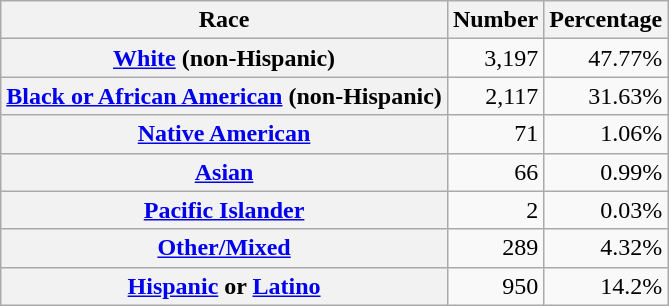<table class="wikitable" style="text-align:right">
<tr>
<th scope="col">Race</th>
<th scope="col">Number</th>
<th scope="col">Percentage</th>
</tr>
<tr>
<th scope="row"><a href='#'>White</a> (non-Hispanic)</th>
<td>3,197</td>
<td>47.77%</td>
</tr>
<tr>
<th scope="row"><a href='#'>Black or African American</a> (non-Hispanic)</th>
<td>2,117</td>
<td>31.63%</td>
</tr>
<tr>
<th scope="row"><a href='#'>Native American</a></th>
<td>71</td>
<td>1.06%</td>
</tr>
<tr>
<th scope="row"><a href='#'>Asian</a></th>
<td>66</td>
<td>0.99%</td>
</tr>
<tr>
<th scope="row"><a href='#'>Pacific Islander</a></th>
<td>2</td>
<td>0.03%</td>
</tr>
<tr>
<th scope="row"><a href='#'>Other/Mixed</a></th>
<td>289</td>
<td>4.32%</td>
</tr>
<tr>
<th scope="row"><a href='#'>Hispanic</a> or <a href='#'>Latino</a></th>
<td>950</td>
<td>14.2%</td>
</tr>
</table>
